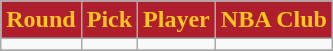<table class="wikitable" style="text-align:center">
<tr>
<th style=" background:#AF1E2D;color:#FFC61E;">Round</th>
<th style=" background:#AF1E2D;color:#FFC61E;">Pick</th>
<th style=" background:#AF1E2D;color:#FFC61E;">Player</th>
<th style=" background:#AF1E2D;color:#FFC61E;">NBA Club</th>
</tr>
<tr>
<td></td>
<td></td>
<td></td>
<td></td>
</tr>
<tr>
</tr>
</table>
